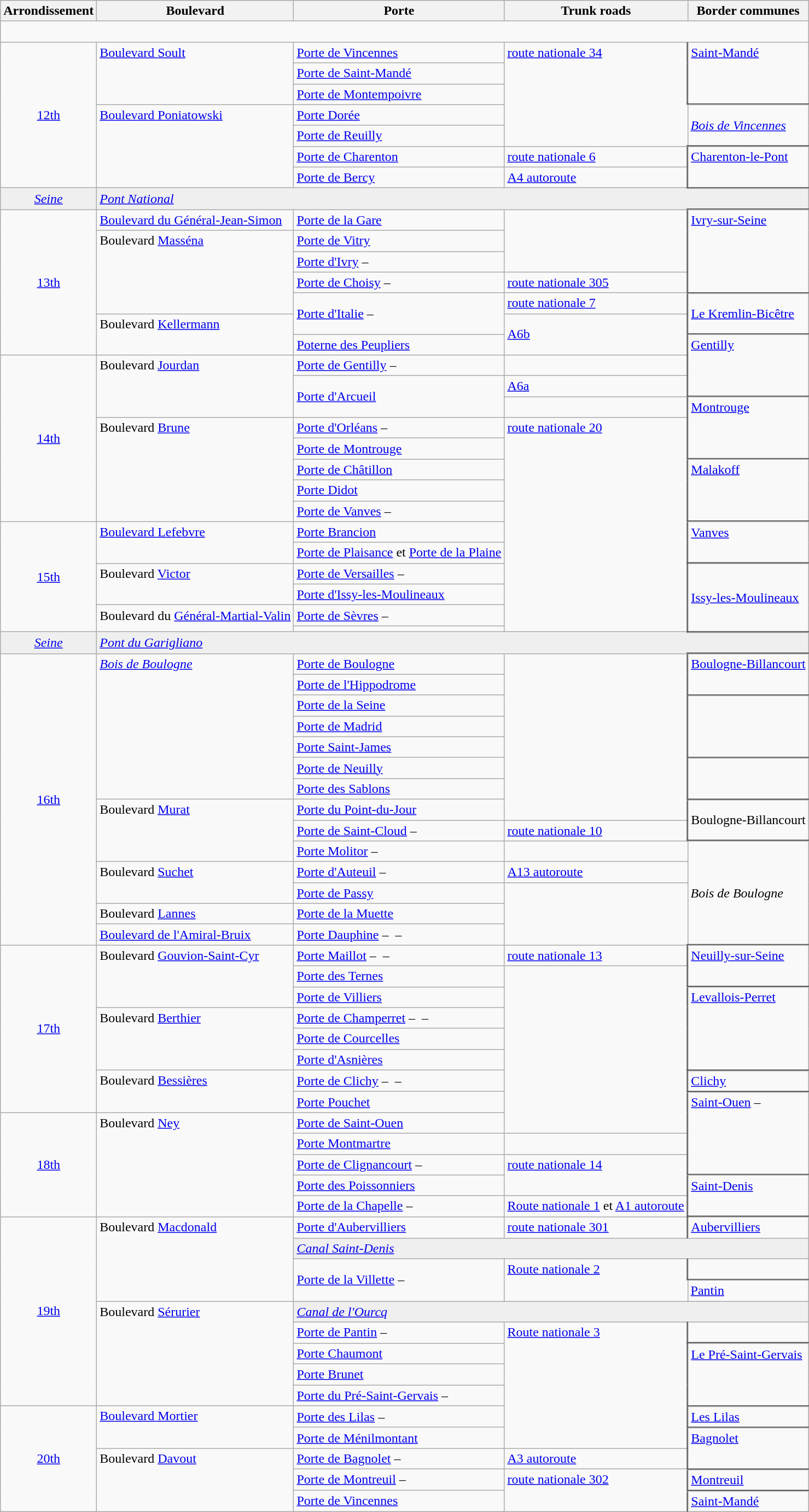<table class=wikitable>
<tr>
<th align=center>Arrondissement</th>
<th align=center>Boulevard</th>
<th align=center>Porte</th>
<th align=center>Trunk roads</th>
<th align=center>Border communes</th>
</tr>
<tr>
<td colspan="5"> </td>
</tr>
<tr>
<td rowspan="9" align=center><a href='#'>12th</a></td>
<td rowspan="4" valign="top"><a href='#'>Boulevard Soult</a></td>
<td><a href='#'>Porte de Vincennes</a>  </td>
<td rowspan="6" valign="top"><a href='#'>route nationale 34</a></td>
<td rowspan="4" valign="top" style="border-left: 2px outset #999999; border-bottom: 2px outset #999999; margin: 5px 0px 5px 5px;"><a href='#'>Saint-Mandé</a></td>
</tr>
<tr>
<td><a href='#'>Porte de Saint-Mandé</a> </td>
</tr>
<tr>
<td><a href='#'>Porte de Montempoivre</a> </td>
</tr>
<tr>
<td rowspan="2" valign="top"><a href='#'>Porte Dorée</a>  </td>
</tr>
<tr>
<td rowspan="5" valign="top"><a href='#'>Boulevard Poniatowski</a></td>
<td rowspan="3" valign="middle" style="margin: 5px 0px 5px 5px;"><em><a href='#'>Bois de Vincennes</a></em></td>
</tr>
<tr>
<td><a href='#'>Porte de Reuilly</a> </td>
</tr>
<tr>
<td rowspan="2" valign="middle"><a href='#'>Porte de Charenton</a>  </td>
<td rowspan="2" valign="middle"><a href='#'>route nationale 6</a></td>
</tr>
<tr>
<td rowspan="2" valign="top" style="border-top: 2px outset #999999; border-left: 2px outset #999999; border-bottom: 2px outset #999999; margin: 5px 0px 0px 5px;"><a href='#'>Charenton-le-Pont</a></td>
</tr>
<tr>
<td><a href='#'>Porte de Bercy</a> </td>
<td><a href='#'>A4 autoroute</a></td>
</tr>
<tr style="background:#EFEFEF">
<td align=center><em><a href='#'>Seine</a></em></td>
<td colspan="4"><em><a href='#'>Pont National</a></em></td>
</tr>
<tr>
<td rowspan="10" align=center><a href='#'>13th</a></td>
<td rowspan="2" valign="top" style="text-align: left;"><a href='#'>Boulevard du Général-Jean-Simon</a></td>
<td><a href='#'>Porte de la Gare</a> </td>
<td rowspan="4" valign="top"> </td>
<td rowspan="5" valign="top" style="border-top: 2px outset #999999; border-left: 2px outset #999999; border-bottom: 2px outset #999999; margin: 0px 0px 5px 5px;"><a href='#'>Ivry-sur-Seine</a></td>
</tr>
<tr>
<td rowspan="2"><a href='#'>Porte de Vitry</a> </td>
</tr>
<tr>
<td rowspan="4" valign="top">Boulevard <a href='#'>Masséna</a></td>
</tr>
<tr>
<td><a href='#'>Porte d'Ivry</a> –   </td>
</tr>
<tr>
<td><a href='#'>Porte de Choisy</a> –   </td>
<td nowrap><a href='#'>route nationale 305</a></td>
</tr>
<tr>
<td rowspan="3" valign="middle"><a href='#'>Porte d'Italie</a> –   </td>
<td><a href='#'>route nationale 7</a></td>
<td rowspan="3" valign="middle" style="border-top: 2px outset #999999; border-left: 2px outset #999999; border-bottom: 2px outset #999999; margin: 5px 0px 5px 5px;"><a href='#'>Le Kremlin-Bicêtre</a></td>
</tr>
<tr>
<td valign="top" style="border-bottom: none;">Boulevard <a href='#'>Kellermann</a></td>
<td rowspan="3" valign="middle"><a href='#'>A6b</a></td>
</tr>
<tr>
<td rowspan="3" valign="top" style="border-top: none;"> </td>
</tr>
<tr>
<td><a href='#'>Poterne des Peupliers</a> </td>
<td rowspan="6" valign="top" style="border-top: 2px outset #999999; border-left: 2px outset #999999; border-bottom: 2px outset #999999; margin: 5px 0px 5px 5px;"><a href='#'>Gentilly</a></td>
</tr>
<tr>
<td rowspan="3" valign="middle"><a href='#'>Porte de Gentilly</a> –  </td>
<td rowspan="2"> </td>
</tr>
<tr>
<td rowspan=12 align=center><a href='#'>14th</a></td>
<td rowspan="6" valign="top">Boulevard <a href='#'>Jourdan</a></td>
</tr>
<tr>
<td rowspan="2" valign="middle"><a href='#'>A6a</a></td>
</tr>
<tr>
<td rowspan="3" valign="middle"><a href='#'>Porte d'Arcueil</a> </td>
</tr>
<tr>
<td rowspan="2"> </td>
</tr>
<tr>
<td rowspan="5" valign="top" style="border-top: 2px outset #999999; border-left: 2px outset #999999; border-bottom: 2px outset #999999; margin: 5px 0px 5px 5px;"><a href='#'>Montrouge</a></td>
</tr>
<tr>
<td rowspan="2" valign="middle"><a href='#'>Porte d'Orléans</a> –   </td>
<td rowspan="15" valign="top"><a href='#'>route nationale 20</a></td>
</tr>
<tr>
<td rowspan="6" valign="top">Boulevard <a href='#'>Brune</a></td>
</tr>
<tr>
<td style=""><a href='#'>Porte de Montrouge</a></td>
</tr>
<tr>
<td rowspan="2" valign="middle"><a href='#'>Porte de Châtillon</a> </td>
</tr>
<tr>
<td rowspan="3" valign="top" style="border-top: 2px outset #999999; border-left: 2px outset #999999; border-bottom: 2px outset #999999; margin: 5px 0px 5px 5px;"><a href='#'>Malakoff</a></td>
</tr>
<tr>
<td style=""><a href='#'>Porte Didot</a> </td>
</tr>
<tr>
<td style=""><a href='#'>Porte de Vanves</a> –   </td>
</tr>
<tr>
<td rowspan=8 align=center><a href='#'>15th</a></td>
<td rowspan="3" valign=top><a href='#'>Boulevard Lefebvre</a></td>
<td style=""><a href='#'>Porte Brancion</a> </td>
<td rowspan="2" valign="top" style="border-top: 2px outset #999999; border-left: 2px outset #999999; border-bottom: 2px outset #999999; margin: 5px 0px 5px 5px;"><a href='#'>Vanves</a></td>
</tr>
<tr>
<td style=""><a href='#'>Porte de Plaisance</a> et <a href='#'>Porte de la Plaine</a> </td>
</tr>
<tr>
<td rowspan="2" valign="middle"><a href='#'>Porte de Versailles</a> –   </td>
<td rowspan="6" valign="middle" style="border-top: 2px outset #999999; border-left: 2px outset #999999; border-bottom: 2px outset #999999; margin: 5px 0px 0px 5px;"><a href='#'>Issy-les-Moulineaux</a></td>
</tr>
<tr>
<td rowspan="3" valign="top">Boulevard <a href='#'>Victor</a></td>
</tr>
<tr>
<td style=""><a href='#'>Porte d'Issy-les-Moulineaux</a> </td>
</tr>
<tr>
<td rowspan="2" valign="middle"><a href='#'>Porte de Sèvres</a> –   </td>
</tr>
<tr>
<td rowspan="2" valign="top" style=" text-align: left;">Boulevard du <a href='#'>Général-Martial-Valin</a></td>
</tr>
<tr>
<td style=""> </td>
</tr>
<tr style="background:#EFEFEF">
<td align=center><em><a href='#'>Seine</a></em></td>
<td colspan="4"><em><a href='#'>Pont du Garigliano</a></em></td>
</tr>
<tr>
<td rowspan="20" align=center><a href='#'>16th</a></td>
<td rowspan="7" valign="top"><em><a href='#'>Bois de Boulogne</a></em></td>
<td><a href='#'>Porte de Boulogne</a></td>
<td rowspan="8" valign="top"> </td>
<td rowspan="2" valign="top" style="border-top: 2px outset #999999; border-left: 2px outset #999999; border-bottom: 2px outset #999999; margin: 0px 0px 5px 5px;"><a href='#'>Boulogne-Billancourt</a></td>
</tr>
<tr>
<td style=""><a href='#'>Porte de l'Hippodrome</a></td>
</tr>
<tr>
<td style=""><a href='#'>Porte de la Seine</a></td>
<td rowspan="3" valign="top" style="border-top: 2px outset #999999; border-left: 2px outset #999999; border-bottom: 2px outset #999999; margin: 5px 0px 5px 5px;"></td>
</tr>
<tr>
<td style=""><a href='#'>Porte de Madrid</a></td>
</tr>
<tr>
<td style=""><a href='#'>Porte Saint-James</a></td>
</tr>
<tr>
<td style=""><a href='#'>Porte de Neuilly</a></td>
<td rowspan="2" valign="top" style="border-top: 2px outset #999999; border-left: 2px outset #999999; border-bottom: 2px outset #999999; margin: 5px 0px 5px 5px;"></td>
</tr>
<tr>
<td style=""><a href='#'>Porte des Sablons</a></td>
</tr>
<tr>
<td rowspan="2" valign="top" style="border-bottom: none">Boulevard <a href='#'>Murat</a></td>
<td style=""><a href='#'>Porte du Point-du-Jour</a></td>
<td rowspan="4" valign="middle" style="border-top: 2px outset #999999; border-left: 2px outset #999999; border-bottom: 2px outset #999999; margin: 5px 0px 5px 5px;">Boulogne-Billancourt</td>
</tr>
<tr>
<td rowspan="2" valign="middle"><a href='#'>Porte de Saint-Cloud</a> –  </td>
<td rowspan="2" valign="middle"><a href='#'>route nationale 10</a></td>
</tr>
<tr>
<td rowspan="4" valign="middle" style="border-top: none"> </td>
</tr>
<tr>
<td rowspan="2" valign="middle"><a href='#'>Porte Molitor</a> –  </td>
<td rowspan="2" valign="top" style="border-top: none"> </td>
</tr>
<tr>
<td rowspan="9" valign="middle" style="margin: 5px 0px 5px 5px;"><em>Bois de Boulogne</em></td>
</tr>
<tr>
<td rowspan="2" valign="middle"><a href='#'>Porte d'Auteuil</a> –  </td>
<td rowspan="2" valign="middle"><a href='#'>A13 autoroute</a></td>
</tr>
<tr>
<td rowspan="3" valign="top">Boulevard <a href='#'>Suchet</a></td>
</tr>
<tr>
<td style=""><a href='#'>Porte de Passy</a></td>
<td rowspan="5" valign="top" style="border-top: none"> </td>
</tr>
<tr>
<td rowspan="2" valign="middle"><a href='#'>Porte de la Muette</a></td>
</tr>
<tr>
<td rowspan="2" valign="top">Boulevard <a href='#'>Lannes</a></td>
</tr>
<tr>
<td rowspan="2" valign="middle"><a href='#'>Porte Dauphine</a> –   – </td>
</tr>
<tr>
<td rowspan="2" valign="top"><a href='#'>Boulevard de l'Amiral-Bruix</a></td>
</tr>
<tr>
<td rowspan="2" valign="middle"><a href='#'>Porte Maillot</a> –   – </td>
<td rowspan="2" valign="middle"><a href='#'>route nationale 13</a></td>
</tr>
<tr>
<td rowspan="12" align=center><a href='#'>17th</a></td>
<td rowspan="5" valign="top">Boulevard <a href='#'>Gouvion-Saint-Cyr</a></td>
<td rowspan="3" valign="top" style="border-top: 2px outset #999999; border-left: 2px outset #999999; border-bottom: 2px outset #999999; margin: 5px 0px 5px 5px;"><a href='#'>Neuilly-sur-Seine</a></td>
</tr>
<tr>
<td style=""><a href='#'>Porte des Ternes</a></td>
<td rowspan="12" valign="top"> </td>
</tr>
<tr>
<td rowspan="2" valign="middle"><a href='#'>Porte de Villiers</a></td>
</tr>
<tr>
<td rowspan="5" valign="top" style="border-top: 2px outset #999999; border-left: 2px outset #999999; border-bottom: 2px outset #999999; margin: 5px 0px 5px 5px;"><a href='#'>Levallois-Perret</a></td>
</tr>
<tr>
<td rowspan="2" valign="middle"><a href='#'>Porte de Champerret</a> –   – </td>
</tr>
<tr>
<td rowspan="4" valign="top">Boulevard <a href='#'>Berthier</a></td>
</tr>
<tr>
<td style=""><a href='#'>Porte de Courcelles</a></td>
</tr>
<tr>
<td style=""><a href='#'>Porte d'Asnières</a> </td>
</tr>
<tr>
<td rowspan="2" valign="middle"><a href='#'>Porte de Clichy</a> –   –  </td>
<td rowspan="2" valign="top" style="border-top: 2px outset #999999; border-left: 2px outset #999999; border-bottom: 2px outset #999999; margin: 5px 0px 5px 5px;"><a href='#'>Clichy</a></td>
</tr>
<tr>
<td rowspan="3" valign="top">Boulevard <a href='#'>Bessières</a></td>
</tr>
<tr>
<td style=""><a href='#'>Porte Pouchet</a> </td>
<td rowspan="6" valign="top" style="border-top: 2px outset #999999; border-left: 2px outset #999999; border-bottom: 2px outset #999999; margin: 5px 0px 5px 5px;"><a href='#'>Saint-Ouen</a> –  </td>
</tr>
<tr>
<td rowspan="2" valign="middle"><a href='#'>Porte de Saint-Ouen</a> </td>
</tr>
<tr>
<td rowspan="7" align=center><a href='#'>18th</a></td>
<td rowspan="7" valign="top">Boulevard <a href='#'>Ney</a></td>
</tr>
<tr>
<td style=""><a href='#'>Porte Montmartre</a> </td>
</tr>
<tr>
<td style=""><a href='#'>Porte de Clignancourt</a> –   </td>
<td rowspan="3" valign="top"><a href='#'>route nationale 14</a></td>
</tr>
<tr>
<td rowspan="2" valign="middle"><a href='#'>Porte des Poissonniers</a> </td>
</tr>
<tr>
<td rowspan="2" valign="top" style="border-top: 2px outset #999999; border-left: 2px outset #999999; border-bottom: 2px outset #999999; margin: 5px 0px 5px 5px;"><a href='#'>Saint-Denis</a></td>
</tr>
<tr>
<td style=""><a href='#'>Porte de la Chapelle</a> –   </td>
<td><a href='#'>Route nationale 1</a> et <a href='#'>A1 autoroute</a></td>
</tr>
<tr>
<td rowspan="2" valign="middle"><a href='#'>Porte d'Aubervilliers</a> </td>
<td rowspan="2" valign="top"><a href='#'>route nationale 301</a></td>
<td rowspan="2" valign="top" style="border-top: 2px outset #999999; border-left: 2px outset #999999; margin: 5px 0px 0px 5px;"><a href='#'>Aubervilliers</a></td>
</tr>
<tr>
<td rowspan="14" align=center><a href='#'>19th</a></td>
<td rowspan="5" valign="top">Boulevard <a href='#'>Macdonald</a></td>
</tr>
<tr>
<td colspan="3" bgcolor="#efefef"><em><a href='#'>Canal Saint-Denis</a></em></td>
</tr>
<tr>
<td rowspan="2" valign="middle"><a href='#'>Porte de la Villette</a> –   </td>
<td rowspan="2" valign="top"><a href='#'>Route nationale 2</a></td>
<td style="border-left: 2px outset #999999; border-bottom: 2px outset #999999; margin: 0px 0px 5px 5px;"> </td>
</tr>
<tr>
<td style=" border-left: 1px solid #999999; margin: 5px 0px 0px 5px;"><a href='#'>Pantin</a></td>
</tr>
<tr>
<td colspan="3" rowspan="2" valign="middle" bgcolor="#efefef"><em><a href='#'>Canal de l'Ourcq</a></em></td>
</tr>
<tr>
<td rowspan="2" valign="top" style="border-bottom: none">Boulevard <a href='#'>Sérurier</a></td>
</tr>
<tr>
<td rowspan="2" valign="middle"><a href='#'>Porte de Pantin</a> –   </td>
<td rowspan="10" valign="top"><a href='#'>Route nationale 3</a></td>
<td style="border-left: 2px outset #999999; border-bottom: 2px outset #999999; margin: 0px 0px 5px 5px;"> </td>
</tr>
<tr>
<td rowspan="3" valign="top" style="border-top: none; border-bottom: none;"> </td>
<td rowspan="7" valign="top" style="border-top: 2px outset #999999; border-left: 2px outset #999999; border-bottom: 2px outset #999999; margin: 5px 0px 5px 5px;"><a href='#'>Le Pré-Saint-Gervais</a></td>
</tr>
<tr>
<td style=""><a href='#'>Porte Chaumont</a> </td>
</tr>
<tr>
<td rowspan="2" valign="middle"><a href='#'>Porte Brunet</a> </td>
</tr>
<tr>
<td rowspan="2" valign="top" style="border-top: none; border-bottom: none"> </td>
</tr>
<tr>
<td rowspan="2" valign="middle"><a href='#'>Porte du Pré-Saint-Gervais</a> –   </td>
</tr>
<tr>
<td rowspan="2" valign="top" style="border-top: none"></td>
</tr>
<tr>
<td rowspan="2" valign="middle"><a href='#'>Porte des Lilas</a> –   </td>
</tr>
<tr>
<td rowspan="7" align=center><a href='#'>20th</a></td>
<td rowspan="3" valign="top"><a href='#'>Boulevard Mortier</a></td>
<td style="border-top: 2px outset #999999; border-left: 2px outset #999999; border-bottom: 2px outset #999999; margin: 5px 0px 5px 5px;"><a href='#'>Les Lilas</a></td>
</tr>
<tr>
<td style=""><a href='#'>Porte de Ménilmontant</a> </td>
<td rowspan="3" valign="top" style="border-top: 2px outset #999999; border-left: 2px outset #999999; border-bottom: 2px outset #999999; margin: 5px 0px 5px 5px;"><a href='#'>Bagnolet</a></td>
</tr>
<tr>
<td rowspan="2" valign="middle"><a href='#'>Porte de Bagnolet</a> –   </td>
<td rowspan="2" valign="middle"><a href='#'>A3 autoroute</a></td>
</tr>
<tr>
<td rowspan="4" valign="top">Boulevard <a href='#'>Davout</a></td>
</tr>
<tr>
<td style=""><a href='#'>Porte de Montreuil</a> –   </td>
<td rowspan="3" valign="top"><a href='#'>route nationale 302</a></td>
<td rowspan="2" valign="top" style="border-top: 2px outset #999999; border-left: 2px outset #999999; border-bottom: 2px outset #999999; margin: 5px 0px 5px 5px;"><a href='#'>Montreuil</a></td>
</tr>
<tr>
<td rowspan="2" valign="middle"><a href='#'>Porte de Vincennes</a>  </td>
</tr>
<tr>
<td style="border-top: 2px outset #999999; border-left: 2px outset #999999;"><a href='#'>Saint-Mandé</a></td>
</tr>
</table>
